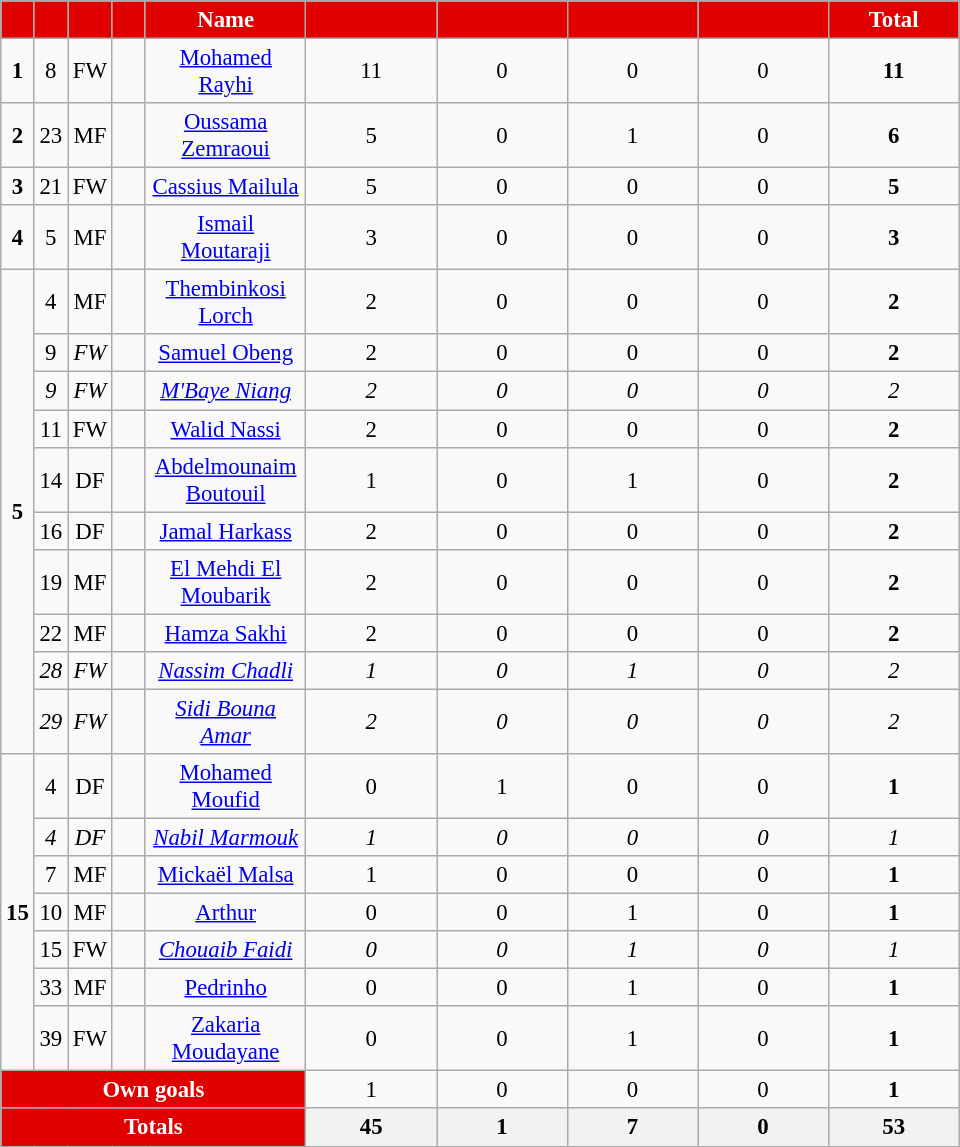<table class="wikitable sortable" style="font-size: 95%; text-align: center;">
<tr>
<th data-darkreader-inline-color="" data-darkreader-inline-bgcolor="" data-darkreader-inline-bgimage="" width="15" style="background:#E00000; color:#FFFFFF"></th>
<th data-darkreader-inline-color="" data-darkreader-inline-bgcolor="" data-darkreader-inline-bgimage="" width="15" style="background:#E00000; color:#FFFFFF"></th>
<th data-darkreader-inline-color="" data-darkreader-inline-bgcolor="" data-darkreader-inline-bgimage="" width="15" style="background:#E00000; color:#FFFFFF"></th>
<th data-darkreader-inline-color="" data-darkreader-inline-bgcolor="" data-darkreader-inline-bgimage="" width="15" style="background:#E00000; color:#FFFFFF"></th>
<th data-darkreader-inline-color="" data-darkreader-inline-bgcolor="" data-darkreader-inline-bgimage="" width="100" style="background:#E00000; color:#FFFFFF">Name</th>
<th data-darkreader-inline-color="" data-darkreader-inline-bgcolor="" data-darkreader-inline-bgimage="" width="80" style="background:#E00000; color:#FFFFFF"></th>
<th data-darkreader-inline-color="" data-darkreader-inline-bgcolor="" data-darkreader-inline-bgimage="" width="80" style="background:#E00000; color:#FFFFFF"></th>
<th data-darkreader-inline-color="" data-darkreader-inline-bgcolor="" data-darkreader-inline-bgimage="" width="80" style="background:#E00000; color:#FFFFFF"></th>
<th data-darkreader-inline-color="" data-darkreader-inline-bgcolor="" data-darkreader-inline-bgimage="" width="80" style="background:#E00000; color:#FFFFFF"></th>
<th data-darkreader-inline-color="" data-darkreader-inline-bgcolor="" data-darkreader-inline-bgimage="" width="80" style="background:#E00000; color:#FFFFFF">Total</th>
</tr>
<tr>
<td><strong>1</strong></td>
<td>8</td>
<td>FW</td>
<td></td>
<td><a href='#'>Mohamed Rayhi</a></td>
<td>11</td>
<td>0</td>
<td>0</td>
<td>0</td>
<td><strong>11</strong></td>
</tr>
<tr>
<td><strong>2</strong></td>
<td>23</td>
<td>MF</td>
<td></td>
<td><a href='#'>Oussama Zemraoui</a></td>
<td>5</td>
<td>0</td>
<td>1</td>
<td>0</td>
<td><strong>6</strong></td>
</tr>
<tr>
<td><strong>3</strong></td>
<td>21</td>
<td>FW</td>
<td></td>
<td><a href='#'>Cassius Mailula</a></td>
<td>5</td>
<td>0</td>
<td>0</td>
<td>0</td>
<td><strong>5</strong></td>
</tr>
<tr>
<td><strong>4</strong></td>
<td>5</td>
<td>MF</td>
<td></td>
<td><a href='#'>Ismail Moutaraji</a></td>
<td>3</td>
<td>0</td>
<td>0</td>
<td>0</td>
<td><strong>3</strong></td>
</tr>
<tr>
<td rowspan="10"><strong>5</strong></td>
<td>4</td>
<td>MF</td>
<td></td>
<td><a href='#'>Thembinkosi Lorch</a></td>
<td>2</td>
<td>0</td>
<td>0</td>
<td>0</td>
<td><strong>2</strong></td>
</tr>
<tr>
<td>9<em></em></td>
<td><em>FW</em></td>
<td></td>
<td><a href='#'>Samuel Obeng</a></td>
<td>2</td>
<td>0</td>
<td>0</td>
<td>0</td>
<td><strong>2</strong></td>
</tr>
<tr>
<td><em>9</em></td>
<td><em>FW</em></td>
<td><em></em></td>
<td><a href='#'><em>M'Baye Niang</em></a></td>
<td><em>2</em></td>
<td><em>0</em></td>
<td><em>0</em></td>
<td><em>0</em></td>
<td><em>2</em></td>
</tr>
<tr>
<td>11</td>
<td>FW</td>
<td></td>
<td><a href='#'>Walid Nassi</a></td>
<td>2</td>
<td>0</td>
<td>0</td>
<td>0</td>
<td><strong>2</strong></td>
</tr>
<tr>
<td>14</td>
<td>DF</td>
<td></td>
<td><a href='#'>Abdelmounaim Boutouil</a></td>
<td>1</td>
<td>0</td>
<td>1</td>
<td>0</td>
<td><strong>2</strong></td>
</tr>
<tr>
<td>16</td>
<td>DF</td>
<td></td>
<td><a href='#'>Jamal Harkass</a></td>
<td>2</td>
<td>0</td>
<td>0</td>
<td>0</td>
<td><strong>2</strong></td>
</tr>
<tr>
<td>19</td>
<td>MF</td>
<td></td>
<td><a href='#'>El Mehdi El Moubarik</a></td>
<td>2</td>
<td>0</td>
<td>0</td>
<td>0</td>
<td><strong>2</strong></td>
</tr>
<tr>
<td>22</td>
<td>MF</td>
<td></td>
<td><a href='#'>Hamza Sakhi</a></td>
<td>2</td>
<td>0</td>
<td>0</td>
<td>0</td>
<td><strong>2</strong></td>
</tr>
<tr>
<td><em>28</em></td>
<td><em>FW</em></td>
<td><em></em></td>
<td><a href='#'><em>Nassim Chadli</em></a></td>
<td><em>1</em></td>
<td><em>0</em></td>
<td><em>1</em></td>
<td><em>0</em></td>
<td><em>2</em></td>
</tr>
<tr>
<td><em>29</em></td>
<td><em>FW</em></td>
<td><em></em></td>
<td><a href='#'><em>Sidi Bouna Amar</em></a></td>
<td><em>2</em></td>
<td><em>0</em></td>
<td><em>0</em></td>
<td><em>0</em></td>
<td><em>2</em></td>
</tr>
<tr>
<td rowspan="7"><strong>15</strong></td>
<td>4</td>
<td>DF</td>
<td></td>
<td><a href='#'>Mohamed Moufid</a></td>
<td>0</td>
<td>1</td>
<td>0</td>
<td>0</td>
<td><strong>1</strong></td>
</tr>
<tr>
<td><em>4</em></td>
<td><em>DF</em></td>
<td><em></em></td>
<td><a href='#'><em>Nabil Marmouk</em></a></td>
<td><em>1</em></td>
<td><em>0</em></td>
<td><em>0</em></td>
<td><em>0</em></td>
<td><em>1</em></td>
</tr>
<tr>
<td>7</td>
<td>MF</td>
<td></td>
<td><a href='#'>Mickaël Malsa</a></td>
<td>1</td>
<td>0</td>
<td>0</td>
<td>0</td>
<td><strong>1</strong></td>
</tr>
<tr>
<td>10</td>
<td>MF</td>
<td></td>
<td><a href='#'>Arthur</a></td>
<td>0</td>
<td>0</td>
<td>1</td>
<td>0</td>
<td><strong>1</strong></td>
</tr>
<tr>
<td>15</td>
<td>FW</td>
<td></td>
<td><a href='#'><em>Chouaib Faidi</em></a></td>
<td><em>0</em></td>
<td><em>0</em></td>
<td><em>1</em></td>
<td><em>0</em></td>
<td><em>1</em></td>
</tr>
<tr>
<td>33</td>
<td>MF</td>
<td></td>
<td><a href='#'>Pedrinho</a></td>
<td>0</td>
<td>0</td>
<td>1</td>
<td>0</td>
<td><strong>1</strong></td>
</tr>
<tr>
<td>39</td>
<td>FW</td>
<td></td>
<td><a href='#'>Zakaria Moudayane</a></td>
<td>0</td>
<td>0</td>
<td>1</td>
<td>0</td>
<td><strong>1</strong></td>
</tr>
<tr>
<td colspan="5" data-darkreader-inline-color="" data-darkreader-inline-bgcolor="" data-darkreader-inline-bgimage="" style="background:#E00000; color:#FFFFFF; colspan=5"><strong>Own goals</strong></td>
<td>1</td>
<td>0</td>
<td>0</td>
<td>0</td>
<td><strong>1</strong></td>
</tr>
<tr>
<th colspan="5" data-darkreader-inline-color="" data-darkreader-inline-bgcolor="" data-darkreader-inline-bgimage="" style="background:#E00000; color:#FFFFFF; colspan=5">Totals</th>
<th>45</th>
<th>1</th>
<th>7</th>
<th>0</th>
<th>53</th>
</tr>
</table>
